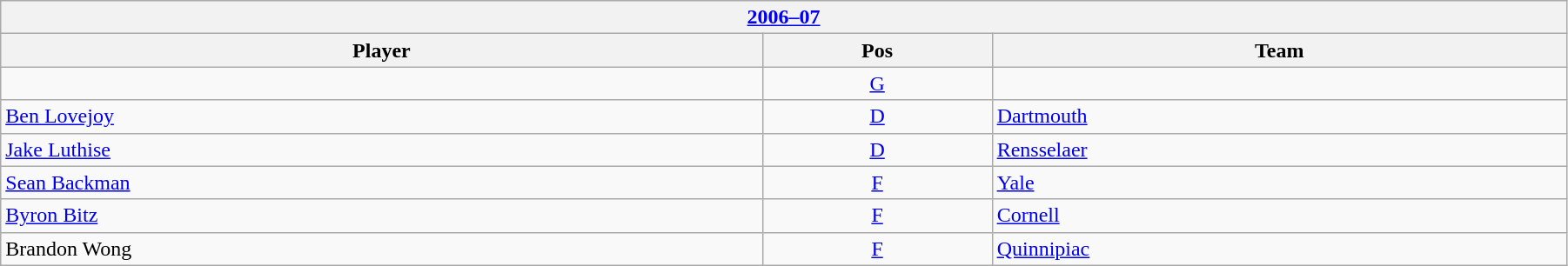<table class="wikitable" width=95%>
<tr>
<th colspan=3><a href='#'>2006–07</a></th>
</tr>
<tr>
<th>Player</th>
<th>Pos</th>
<th>Team</th>
</tr>
<tr>
<td></td>
<td align=center><a href='#'>G</a></td>
<td></td>
</tr>
<tr>
<td><a href='#'>Ben Lovejoy</a></td>
<td align=center><a href='#'>D</a></td>
<td><a href='#'>Dartmouth</a></td>
</tr>
<tr>
<td><a href='#'>Jake Luthise</a></td>
<td align=center><a href='#'>D</a></td>
<td><a href='#'>Rensselaer</a></td>
</tr>
<tr>
<td><a href='#'>Sean Backman</a></td>
<td align=center><a href='#'>F</a></td>
<td><a href='#'>Yale</a></td>
</tr>
<tr>
<td><a href='#'>Byron Bitz</a></td>
<td align=center><a href='#'>F</a></td>
<td><a href='#'>Cornell</a></td>
</tr>
<tr>
<td>Brandon Wong</td>
<td align=center><a href='#'>F</a></td>
<td><a href='#'>Quinnipiac</a></td>
</tr>
</table>
